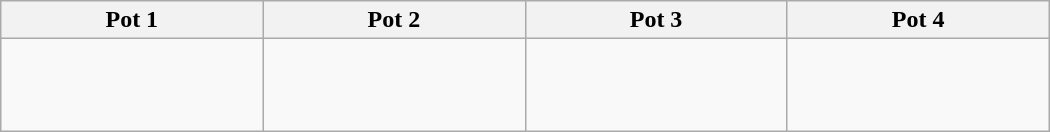<table class="wikitable" width=700>
<tr>
<th width=5%>Pot 1</th>
<th width=5%>Pot 2</th>
<th width=5%>Pot 3</th>
<th width=5%>Pot 4</th>
</tr>
<tr>
<td valign="top"><br><br><br></td>
<td valign="top"><br><br><br></td>
<td valign="top"><br><br></td>
<td valign="top"><br><br></td>
</tr>
</table>
